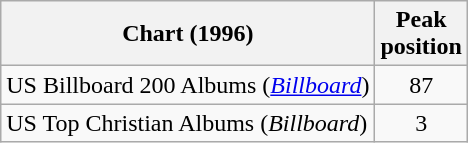<table class="wikitable">
<tr>
<th>Chart (1996)</th>
<th>Peak<br>position</th>
</tr>
<tr>
<td>US Billboard 200 Albums (<em><a href='#'>Billboard</a></em>)</td>
<td style="text-align:center;">87</td>
</tr>
<tr>
<td>US Top Christian Albums (<em>Billboard</em>)</td>
<td style="text-align:center;">3</td>
</tr>
</table>
